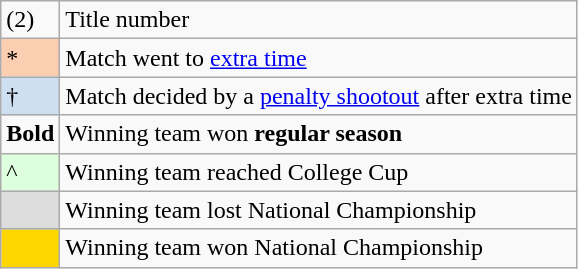<table class="wikitable">
<tr>
<td>(2)</td>
<td>Title number</td>
</tr>
<tr>
<td style="background-color:#FBCEB1">*</td>
<td>Match went to <a href='#'>extra time</a></td>
</tr>
<tr>
<td style="background-color:#cedff2">†</td>
<td>Match decided by a <a href='#'>penalty shootout</a> after extra time</td>
</tr>
<tr>
<td><strong>Bold</strong></td>
<td>Winning team won <strong>regular season</strong></td>
</tr>
<tr>
<td bgcolor="#ddffdd">^</td>
<td>Winning team reached College Cup</td>
</tr>
<tr>
<td bgcolor="#DDDDDD"></td>
<td>Winning team lost National Championship</td>
</tr>
<tr>
<td bgcolor="#FFD700"></td>
<td>Winning team won National Championship</td>
</tr>
</table>
